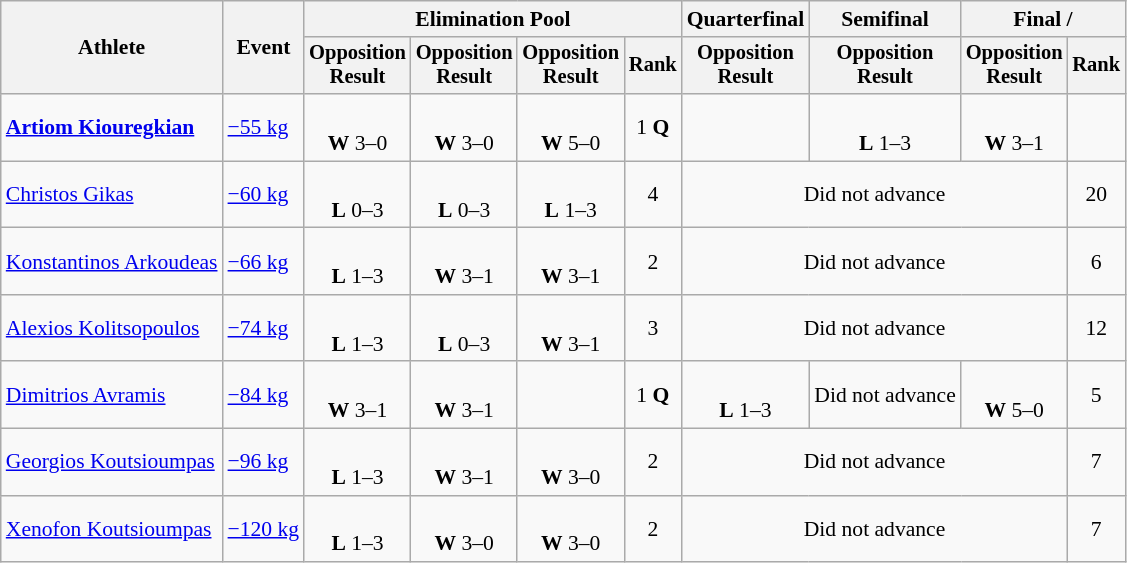<table class="wikitable" style="font-size:90%">
<tr>
<th rowspan="2">Athlete</th>
<th rowspan="2">Event</th>
<th colspan=4>Elimination Pool</th>
<th>Quarterfinal</th>
<th>Semifinal</th>
<th colspan=2>Final / </th>
</tr>
<tr style="font-size: 95%">
<th>Opposition<br>Result</th>
<th>Opposition<br>Result</th>
<th>Opposition<br>Result</th>
<th>Rank</th>
<th>Opposition<br>Result</th>
<th>Opposition<br>Result</th>
<th>Opposition<br>Result</th>
<th>Rank</th>
</tr>
<tr align=center>
<td align=left><strong><a href='#'>Artiom Kiouregkian</a></strong></td>
<td align=left><a href='#'>−55 kg</a></td>
<td><br><strong>W</strong> 3–0 <sup></sup></td>
<td><br><strong>W</strong> 3–0 <sup></sup></td>
<td><br><strong>W</strong> 5–0 <sup></sup></td>
<td>1 <strong>Q</strong></td>
<td></td>
<td><br><strong>L</strong> 1–3 <sup></sup></td>
<td><br><strong>W</strong> 3–1 <sup></sup></td>
<td></td>
</tr>
<tr align=center>
<td align=left><a href='#'>Christos Gikas</a></td>
<td align=left><a href='#'>−60 kg</a></td>
<td><br><strong>L</strong> 0–3 <sup></sup></td>
<td><br><strong>L</strong> 0–3 <sup></sup></td>
<td><br><strong>L</strong> 1–3 <sup></sup></td>
<td>4</td>
<td colspan=3>Did not advance</td>
<td>20</td>
</tr>
<tr align=center>
<td align=left><a href='#'>Konstantinos Arkoudeas</a></td>
<td align=left><a href='#'>−66 kg</a></td>
<td><br><strong>L</strong> 1–3 <sup></sup></td>
<td><br><strong>W</strong> 3–1 <sup></sup></td>
<td><br><strong>W</strong> 3–1 <sup></sup></td>
<td>2</td>
<td colspan=3>Did not advance</td>
<td>6</td>
</tr>
<tr align=center>
<td align=left><a href='#'>Alexios Kolitsopoulos</a></td>
<td align=left><a href='#'>−74 kg</a></td>
<td><br><strong>L</strong> 1–3 <sup></sup></td>
<td><br><strong>L</strong> 0–3 <sup></sup></td>
<td><br><strong>W</strong> 3–1 <sup></sup></td>
<td>3</td>
<td colspan=3>Did not advance</td>
<td>12</td>
</tr>
<tr align=center>
<td align=left><a href='#'>Dimitrios Avramis</a></td>
<td align=left><a href='#'>−84 kg</a></td>
<td><br><strong>W</strong> 3–1 <sup></sup></td>
<td><br><strong>W</strong> 3–1 <sup></sup></td>
<td></td>
<td>1 <strong>Q</strong></td>
<td><br><strong>L</strong> 1–3 <sup></sup></td>
<td>Did not advance</td>
<td><br><strong>W</strong> 5–0 <sup></sup></td>
<td>5</td>
</tr>
<tr align=center>
<td align=left><a href='#'>Georgios Koutsioumpas</a></td>
<td align=left><a href='#'>−96 kg</a></td>
<td><br><strong>L</strong> 1–3 <sup></sup></td>
<td><br><strong>W</strong> 3–1 <sup></sup></td>
<td><br><strong>W</strong> 3–0 <sup></sup></td>
<td>2</td>
<td colspan=3>Did not advance</td>
<td>7</td>
</tr>
<tr align=center>
<td align=left><a href='#'>Xenofon Koutsioumpas</a></td>
<td align=left><a href='#'>−120 kg</a></td>
<td><br><strong>L</strong> 1–3 <sup></sup></td>
<td><br><strong>W</strong> 3–0 <sup></sup></td>
<td><br><strong>W</strong> 3–0 <sup></sup></td>
<td>2</td>
<td colspan=3>Did not advance</td>
<td>7</td>
</tr>
</table>
